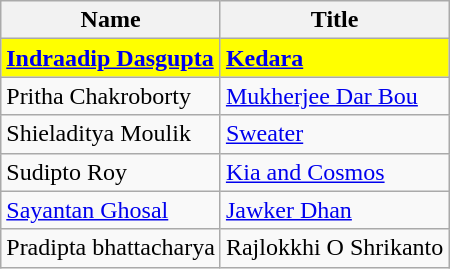<table class="wikitable">
<tr>
<th>Name</th>
<th>Title</th>
</tr>
<tr>
<td style="background:#FFFF00"><strong><a href='#'>Indraadip Dasgupta</a></strong></td>
<td style="background:#FFFF00"><strong><a href='#'>Kedara</a></strong></td>
</tr>
<tr>
<td>Pritha Chakroborty</td>
<td><a href='#'>Mukherjee Dar Bou</a></td>
</tr>
<tr>
<td>Shieladitya Moulik</td>
<td><a href='#'>Sweater</a></td>
</tr>
<tr>
<td>Sudipto Roy</td>
<td><a href='#'>Kia and Cosmos</a></td>
</tr>
<tr>
<td><a href='#'>Sayantan Ghosal</a></td>
<td><a href='#'>Jawker Dhan</a></td>
</tr>
<tr>
<td>Pradipta bhattacharya</td>
<td>Rajlokkhi O Shrikanto</td>
</tr>
</table>
